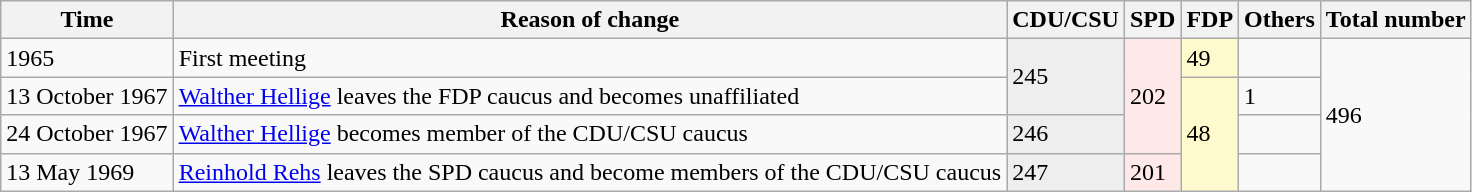<table class="wikitable">
<tr>
<th>Time</th>
<th>Reason of change</th>
<th>CDU/CSU</th>
<th>SPD</th>
<th>FDP</th>
<th>Others</th>
<th>Total number</th>
</tr>
<tr>
<td>1965</td>
<td>First meeting</td>
<td rowspan="2" style="background:#eee;">245</td>
<td rowspan="3" style="background:#FFE8E8;">202</td>
<td style="background:#fffacd;">49</td>
<td></td>
<td rowspan="4">496</td>
</tr>
<tr>
<td>13 October 1967</td>
<td><a href='#'>Walther Hellige</a> leaves the FDP caucus and becomes unaffiliated</td>
<td rowspan="3" style="background:#FFFACD;">48</td>
<td>1</td>
</tr>
<tr>
<td>24 October 1967</td>
<td><a href='#'>Walther Hellige</a> becomes member of the CDU/CSU caucus</td>
<td style="background:#eee;">246</td>
<td></td>
</tr>
<tr>
<td>13 May 1969</td>
<td><a href='#'>Reinhold Rehs</a> leaves the SPD caucus and become members of the CDU/CSU caucus</td>
<td style="background:#eee;">247</td>
<td style="background:#ffe8e8;">201</td>
</tr>
</table>
